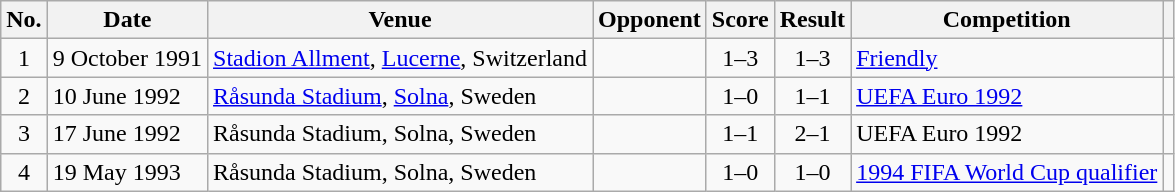<table class="wikitable sortable">
<tr>
<th scope="col">No.</th>
<th scope="col">Date</th>
<th scope="col">Venue</th>
<th scope="col">Opponent</th>
<th scope="col">Score</th>
<th scope="col">Result</th>
<th scope="col">Competition</th>
<th scope="col" class="unsortable"></th>
</tr>
<tr>
<td align="center">1</td>
<td>9 October 1991</td>
<td><a href='#'>Stadion Allment</a>, <a href='#'>Lucerne</a>, Switzerland</td>
<td></td>
<td align="center">1–3</td>
<td align="center">1–3</td>
<td><a href='#'>Friendly</a></td>
<td></td>
</tr>
<tr>
<td align="center">2</td>
<td>10 June 1992</td>
<td><a href='#'>Råsunda Stadium</a>, <a href='#'>Solna</a>, Sweden</td>
<td></td>
<td align="center">1–0</td>
<td align="center">1–1</td>
<td><a href='#'>UEFA Euro 1992</a></td>
<td></td>
</tr>
<tr>
<td align="center">3</td>
<td>17 June 1992</td>
<td>Råsunda Stadium, Solna, Sweden</td>
<td></td>
<td align="center">1–1</td>
<td style="text-align:center">2–1</td>
<td>UEFA Euro 1992</td>
<td></td>
</tr>
<tr>
<td align="center">4</td>
<td>19 May 1993</td>
<td>Råsunda Stadium, Solna, Sweden</td>
<td></td>
<td align="center">1–0</td>
<td align="center">1–0</td>
<td><a href='#'>1994 FIFA World Cup qualifier</a></td>
<td></td>
</tr>
</table>
